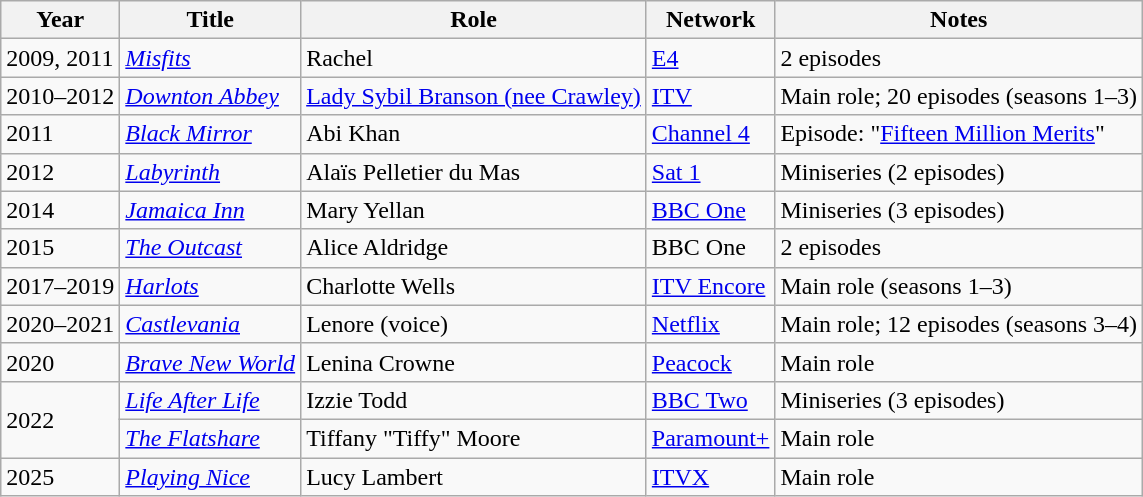<table class="wikitable sortable">
<tr>
<th>Year</th>
<th>Title</th>
<th>Role</th>
<th>Network</th>
<th class="unsortable">Notes</th>
</tr>
<tr>
<td>2009, 2011</td>
<td><em><a href='#'>Misfits</a></em></td>
<td>Rachel</td>
<td><a href='#'>E4</a></td>
<td>2 episodes</td>
</tr>
<tr>
<td>2010–2012</td>
<td><em><a href='#'>Downton Abbey</a></em></td>
<td><a href='#'>Lady Sybil Branson (nee Crawley)</a></td>
<td><a href='#'>ITV</a></td>
<td>Main role; 20 episodes (seasons 1–3)</td>
</tr>
<tr>
<td>2011</td>
<td><em><a href='#'>Black Mirror</a></em></td>
<td>Abi Khan</td>
<td><a href='#'>Channel 4</a></td>
<td>Episode: "<a href='#'>Fifteen Million Merits</a>"</td>
</tr>
<tr>
<td>2012</td>
<td><em><a href='#'>Labyrinth</a></em></td>
<td>Alaïs Pelletier du Mas</td>
<td><a href='#'>Sat 1</a></td>
<td>Miniseries (2 episodes)</td>
</tr>
<tr>
<td>2014</td>
<td><em><a href='#'>Jamaica Inn</a></em></td>
<td>Mary Yellan</td>
<td><a href='#'>BBC One</a></td>
<td>Miniseries (3 episodes)</td>
</tr>
<tr>
<td>2015</td>
<td><em><a href='#'>The Outcast</a></em></td>
<td>Alice Aldridge</td>
<td>BBC One</td>
<td>2 episodes</td>
</tr>
<tr>
<td>2017–2019</td>
<td><em><a href='#'>Harlots</a></em></td>
<td>Charlotte Wells</td>
<td><a href='#'>ITV Encore</a></td>
<td>Main role (seasons 1–3)</td>
</tr>
<tr>
<td>2020–2021</td>
<td><em><a href='#'>Castlevania</a></em></td>
<td>Lenore (voice)</td>
<td><a href='#'>Netflix</a></td>
<td>Main role; 12 episodes (seasons 3–4)</td>
</tr>
<tr>
<td>2020</td>
<td><em><a href='#'>Brave New World</a></em></td>
<td>Lenina Crowne</td>
<td><a href='#'>Peacock</a></td>
<td>Main role</td>
</tr>
<tr>
<td rowspan="2">2022</td>
<td><em><a href='#'>Life After Life</a></em></td>
<td>Izzie Todd</td>
<td><a href='#'>BBC Two</a></td>
<td>Miniseries (3 episodes)</td>
</tr>
<tr>
<td><em><a href='#'>The Flatshare</a></em></td>
<td>Tiffany "Tiffy" Moore</td>
<td><a href='#'>Paramount+</a></td>
<td>Main role</td>
</tr>
<tr>
<td>2025</td>
<td><em><a href='#'>Playing Nice</a></em></td>
<td>Lucy Lambert</td>
<td><a href='#'>ITVX</a></td>
<td>Main role</td>
</tr>
</table>
